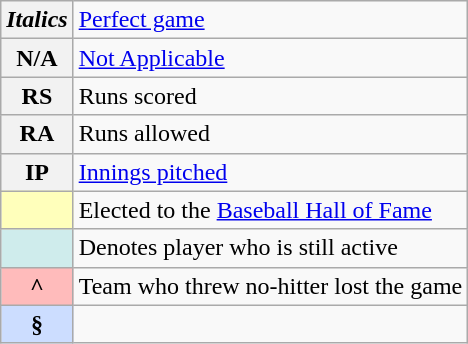<table class="wikitable plainrowheaders">
<tr>
<th scope="row"><em>Italics</em></th>
<td><a href='#'>Perfect game</a></td>
</tr>
<tr>
<th scope="row">N/A</th>
<td><a href='#'>Not Applicable</a></td>
</tr>
<tr>
<th scope="row">RS</th>
<td>Runs scored</td>
</tr>
<tr>
<th scope="row">RA</th>
<td>Runs allowed</td>
</tr>
<tr>
<th scope="row">IP</th>
<td><a href='#'>Innings pitched</a></td>
</tr>
<tr>
<th scope="row" style="background:#ffb;"></th>
<td>Elected to the <a href='#'>Baseball Hall of Fame</a></td>
</tr>
<tr>
<th scope="row" style="background:#cfecec;"></th>
<td>Denotes player who is still active</td>
</tr>
<tr>
<th scope="row" style="background:#ffbbbb;">^</th>
<td>Team who threw no-hitter lost the game</td>
</tr>
<tr>
<th scope="row" style="background:#ccddff;">§</th>
<td></td>
</tr>
</table>
